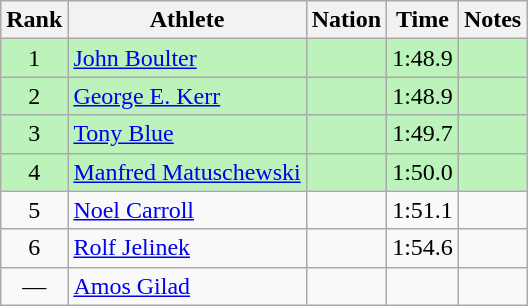<table class="wikitable sortable" style="text-align:center">
<tr>
<th>Rank</th>
<th>Athlete</th>
<th>Nation</th>
<th>Time</th>
<th>Notes</th>
</tr>
<tr bgcolor=bbf3bb>
<td>1</td>
<td align=left><a href='#'>John Boulter</a></td>
<td align=left></td>
<td>1:48.9</td>
<td></td>
</tr>
<tr bgcolor=bbf3bb>
<td>2</td>
<td align=left><a href='#'>George E. Kerr</a></td>
<td align=left></td>
<td>1:48.9</td>
<td></td>
</tr>
<tr bgcolor=bbf3bb>
<td>3</td>
<td align=left><a href='#'>Tony Blue</a></td>
<td align=left></td>
<td>1:49.7</td>
<td></td>
</tr>
<tr bgcolor=bbf3bb>
<td>4</td>
<td align=left><a href='#'>Manfred Matuschewski</a></td>
<td align=left></td>
<td>1:50.0</td>
<td></td>
</tr>
<tr>
<td>5</td>
<td align=left><a href='#'>Noel Carroll</a></td>
<td align=left></td>
<td>1:51.1</td>
<td></td>
</tr>
<tr>
<td>6</td>
<td align=left><a href='#'>Rolf Jelinek</a></td>
<td align=left></td>
<td>1:54.6</td>
<td></td>
</tr>
<tr>
<td data-sort-value=7>—</td>
<td align=left><a href='#'>Amos Gilad</a></td>
<td align=left></td>
<td></td>
<td></td>
</tr>
</table>
